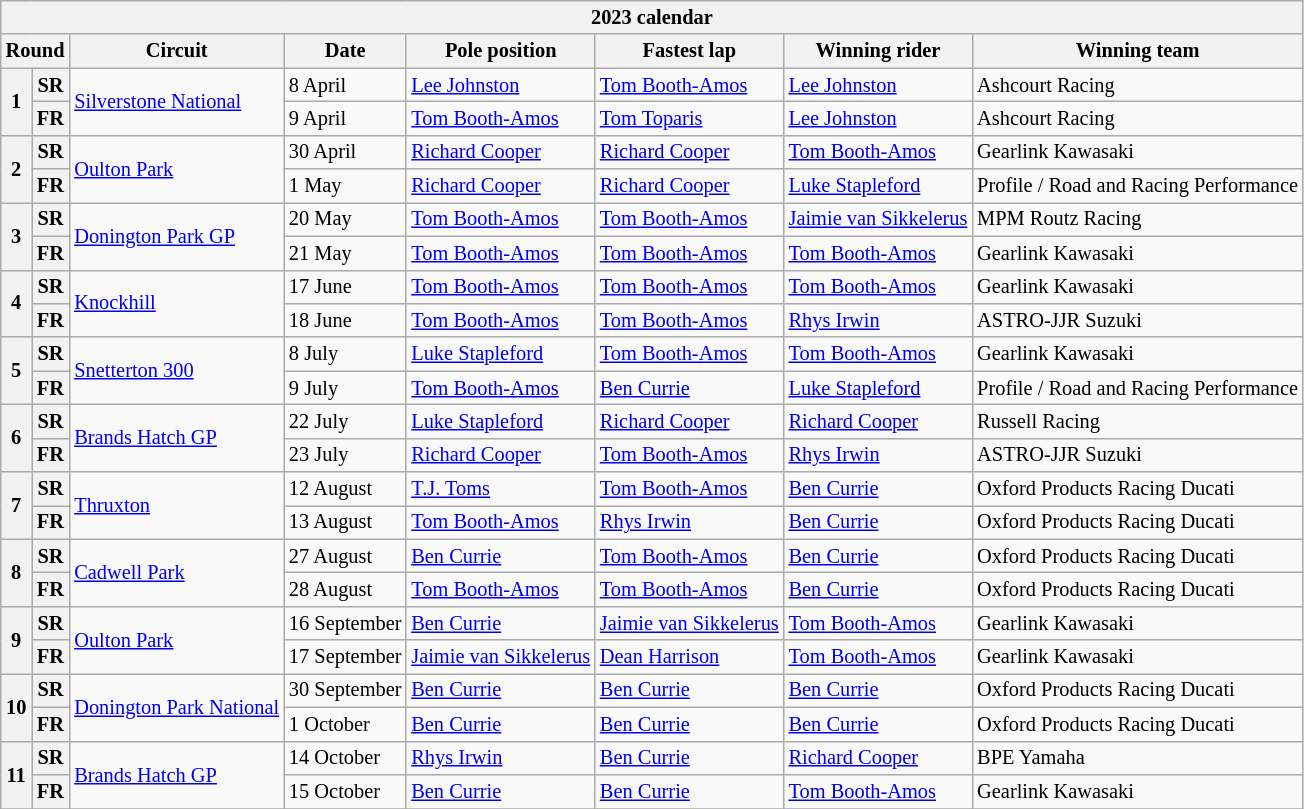<table class="wikitable" style="font-size: 85%">
<tr>
<th colspan=11>2023 calendar</th>
</tr>
<tr>
<th colspan=2>Round</th>
<th>Circuit</th>
<th>Date</th>
<th>Pole position</th>
<th>Fastest lap</th>
<th>Winning rider</th>
<th>Winning team</th>
</tr>
<tr>
<th rowspan="2">1</th>
<th>SR</th>
<td rowspan="2"> <a href='#'>Silverstone National</a></td>
<td>8 April</td>
<td> <a href='#'>Lee Johnston</a></td>
<td> <a href='#'>Tom Booth-Amos</a></td>
<td> <a href='#'>Lee Johnston</a></td>
<td>Ashcourt Racing</td>
</tr>
<tr>
<th>FR</th>
<td>9 April</td>
<td> <a href='#'>Tom Booth-Amos</a></td>
<td> <a href='#'>Tom Toparis</a></td>
<td> <a href='#'>Lee Johnston</a></td>
<td>Ashcourt Racing</td>
</tr>
<tr>
<th rowspan="2">2</th>
<th>SR</th>
<td rowspan="2"> <a href='#'>Oulton Park</a></td>
<td>30 April</td>
<td> <a href='#'>Richard Cooper</a></td>
<td> <a href='#'>Richard Cooper</a></td>
<td> <a href='#'>Tom Booth-Amos</a></td>
<td>Gearlink Kawasaki</td>
</tr>
<tr>
<th>FR</th>
<td>1 May</td>
<td> <a href='#'>Richard Cooper</a></td>
<td> <a href='#'>Richard Cooper</a></td>
<td> <a href='#'>Luke Stapleford</a></td>
<td>Profile / Road and Racing Performance</td>
</tr>
<tr>
<th rowspan="2">3</th>
<th>SR</th>
<td rowspan="2"> <a href='#'>Donington Park GP</a></td>
<td>20 May</td>
<td> <a href='#'>Tom Booth-Amos</a></td>
<td> <a href='#'>Tom Booth-Amos</a></td>
<td> <a href='#'>Jaimie van Sikkelerus</a></td>
<td>MPM Routz Racing</td>
</tr>
<tr>
<th>FR</th>
<td>21 May</td>
<td> <a href='#'>Tom Booth-Amos</a></td>
<td> <a href='#'>Tom Booth-Amos</a></td>
<td> <a href='#'>Tom Booth-Amos</a></td>
<td>Gearlink Kawasaki</td>
</tr>
<tr>
<th rowspan="2">4</th>
<th>SR</th>
<td rowspan="2"> <a href='#'>Knockhill</a></td>
<td>17 June</td>
<td> <a href='#'>Tom Booth-Amos</a></td>
<td> <a href='#'>Tom Booth-Amos</a></td>
<td> <a href='#'>Tom Booth-Amos</a></td>
<td>Gearlink Kawasaki</td>
</tr>
<tr>
<th>FR</th>
<td>18 June</td>
<td> <a href='#'>Tom Booth-Amos</a></td>
<td> <a href='#'>Tom Booth-Amos</a></td>
<td> <a href='#'>Rhys Irwin</a></td>
<td>ASTRO-JJR Suzuki</td>
</tr>
<tr>
<th rowspan="2">5</th>
<th>SR</th>
<td rowspan="2"> <a href='#'>Snetterton 300</a></td>
<td>8 July</td>
<td> <a href='#'>Luke Stapleford</a></td>
<td> <a href='#'>Tom Booth-Amos</a></td>
<td> <a href='#'>Tom Booth-Amos</a></td>
<td>Gearlink Kawasaki</td>
</tr>
<tr>
<th>FR</th>
<td>9 July</td>
<td> <a href='#'>Tom Booth-Amos</a></td>
<td> <a href='#'>Ben Currie</a></td>
<td> <a href='#'>Luke Stapleford</a></td>
<td>Profile / Road and Racing Performance</td>
</tr>
<tr>
<th rowspan="2">6</th>
<th>SR</th>
<td rowspan="2"> <a href='#'>Brands Hatch GP</a></td>
<td>22 July</td>
<td> <a href='#'>Luke Stapleford</a></td>
<td> <a href='#'>Richard Cooper</a></td>
<td> <a href='#'>Richard Cooper</a></td>
<td>Russell Racing</td>
</tr>
<tr>
<th>FR</th>
<td>23 July</td>
<td> <a href='#'>Richard Cooper</a></td>
<td> <a href='#'>Tom Booth-Amos</a></td>
<td> <a href='#'>Rhys Irwin</a></td>
<td>ASTRO-JJR Suzuki</td>
</tr>
<tr>
<th rowspan="2">7</th>
<th>SR</th>
<td rowspan="2"> <a href='#'>Thruxton</a></td>
<td>12 August</td>
<td> <a href='#'>T.J. Toms</a></td>
<td> <a href='#'>Tom Booth-Amos</a></td>
<td> <a href='#'>Ben Currie</a></td>
<td>Oxford Products Racing Ducati</td>
</tr>
<tr>
<th>FR</th>
<td>13 August</td>
<td> <a href='#'>Tom Booth-Amos</a></td>
<td> <a href='#'>Rhys Irwin</a></td>
<td> <a href='#'>Ben Currie</a></td>
<td>Oxford Products Racing Ducati</td>
</tr>
<tr>
<th rowspan="2">8</th>
<th>SR</th>
<td rowspan="2"> <a href='#'>Cadwell Park</a></td>
<td>27 August</td>
<td> <a href='#'>Ben Currie</a></td>
<td> <a href='#'>Tom Booth-Amos</a></td>
<td> <a href='#'>Ben Currie</a></td>
<td>Oxford Products Racing Ducati</td>
</tr>
<tr>
<th>FR</th>
<td>28 August</td>
<td> <a href='#'>Tom Booth-Amos</a></td>
<td> <a href='#'>Tom Booth-Amos</a></td>
<td> <a href='#'>Ben Currie</a></td>
<td>Oxford Products Racing Ducati</td>
</tr>
<tr>
<th rowspan="2">9</th>
<th>SR</th>
<td rowspan="2"> <a href='#'>Oulton Park</a></td>
<td>16 September</td>
<td> <a href='#'>Ben Currie</a></td>
<td> <a href='#'>Jaimie van Sikkelerus</a></td>
<td> <a href='#'>Tom Booth-Amos</a></td>
<td>Gearlink Kawasaki</td>
</tr>
<tr>
<th>FR</th>
<td>17 September</td>
<td> <a href='#'>Jaimie van Sikkelerus</a></td>
<td> <a href='#'>Dean Harrison</a></td>
<td> <a href='#'>Tom Booth-Amos</a></td>
<td>Gearlink Kawasaki</td>
</tr>
<tr>
<th rowspan="2">10</th>
<th>SR</th>
<td rowspan="2"> <a href='#'>Donington Park National</a></td>
<td>30 September</td>
<td> <a href='#'>Ben Currie</a></td>
<td> <a href='#'>Ben Currie</a></td>
<td> <a href='#'>Ben Currie</a></td>
<td>Oxford Products Racing Ducati</td>
</tr>
<tr>
<th>FR</th>
<td>1 October</td>
<td> <a href='#'>Ben Currie</a></td>
<td> <a href='#'>Ben Currie</a></td>
<td> <a href='#'>Ben Currie</a></td>
<td>Oxford Products Racing Ducati</td>
</tr>
<tr>
<th rowspan="2">11</th>
<th>SR</th>
<td rowspan="2"> <a href='#'>Brands Hatch GP</a></td>
<td>14 October</td>
<td> <a href='#'>Rhys Irwin</a></td>
<td> <a href='#'>Ben Currie</a></td>
<td> <a href='#'>Richard Cooper</a></td>
<td>BPE Yamaha</td>
</tr>
<tr>
<th>FR</th>
<td>15 October</td>
<td> <a href='#'>Ben Currie</a></td>
<td> <a href='#'>Ben Currie</a></td>
<td> <a href='#'>Tom Booth-Amos</a></td>
<td>Gearlink Kawasaki</td>
</tr>
<tr>
</tr>
</table>
